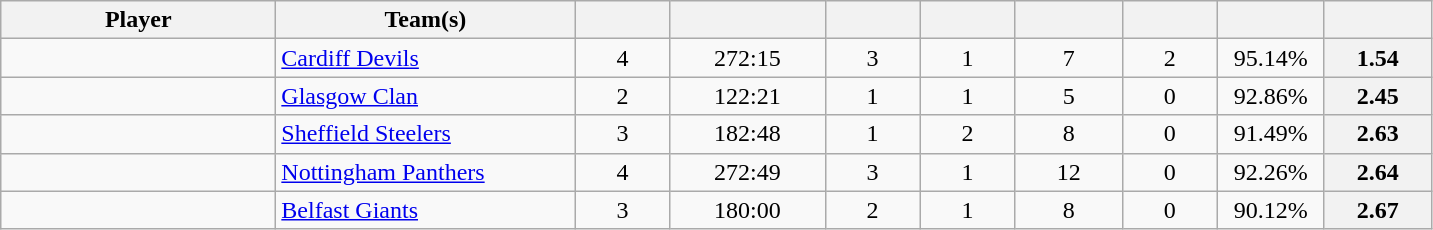<table class="wikitable sortable" style="text-align: center">
<tr>
<th style="width: 11em;">Player</th>
<th style="width: 12em;">Team(s)</th>
<th style="width: 3.5em;"></th>
<th style="width: 6em;"></th>
<th style="width: 3.5em;"></th>
<th style="width: 3.5em;"></th>
<th style="width: 4em;"></th>
<th style="width: 3.5em;"></th>
<th style="width: 4em;"></th>
<th style="width: 4em;"></th>
</tr>
<tr>
<td style="text-align:left;"></td>
<td style="text-align:left;"><a href='#'>Cardiff Devils</a></td>
<td>4</td>
<td>272:15</td>
<td>3</td>
<td>1</td>
<td>7</td>
<td>2</td>
<td>95.14%</td>
<th>1.54</th>
</tr>
<tr>
<td style="text-align:left;"></td>
<td style="text-align:left;"><a href='#'>Glasgow Clan</a></td>
<td>2</td>
<td>122:21</td>
<td>1</td>
<td>1</td>
<td>5</td>
<td>0</td>
<td>92.86%</td>
<th>2.45</th>
</tr>
<tr>
<td style="text-align:left;"></td>
<td style="text-align:left;"><a href='#'>Sheffield Steelers</a></td>
<td>3</td>
<td>182:48</td>
<td>1</td>
<td>2</td>
<td>8</td>
<td>0</td>
<td>91.49%</td>
<th>2.63</th>
</tr>
<tr>
<td style="text-align:left;"></td>
<td style="text-align:left;"><a href='#'>Nottingham Panthers</a></td>
<td>4</td>
<td>272:49</td>
<td>3</td>
<td>1</td>
<td>12</td>
<td>0</td>
<td>92.26%</td>
<th>2.64</th>
</tr>
<tr>
<td style="text-align:left;"></td>
<td style="text-align:left;"><a href='#'>Belfast Giants</a></td>
<td>3</td>
<td>180:00</td>
<td>2</td>
<td>1</td>
<td>8</td>
<td>0</td>
<td>90.12%</td>
<th>2.67</th>
</tr>
</table>
